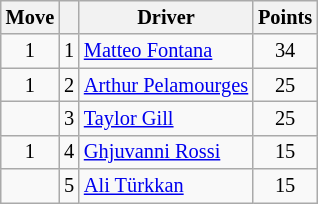<table class="wikitable" style="font-size:85%;">
<tr>
<th>Move</th>
<th></th>
<th>Driver</th>
<th>Points</th>
</tr>
<tr>
<td align="center"> 1</td>
<td align="center">1</td>
<td><a href='#'>Matteo Fontana</a></td>
<td align="center">34</td>
</tr>
<tr>
<td align="center"> 1</td>
<td align="center">2</td>
<td><a href='#'>Arthur Pelamourges</a></td>
<td align="center">25</td>
</tr>
<tr>
<td align="center"></td>
<td align="center">3</td>
<td><a href='#'>Taylor Gill</a></td>
<td align="center">25</td>
</tr>
<tr>
<td align="center"> 1</td>
<td align="center">4</td>
<td><a href='#'>Ghjuvanni Rossi</a></td>
<td align="center">15</td>
</tr>
<tr>
<td align="center"></td>
<td align="center">5</td>
<td><a href='#'>Ali Türkkan</a></td>
<td align="center">15</td>
</tr>
</table>
